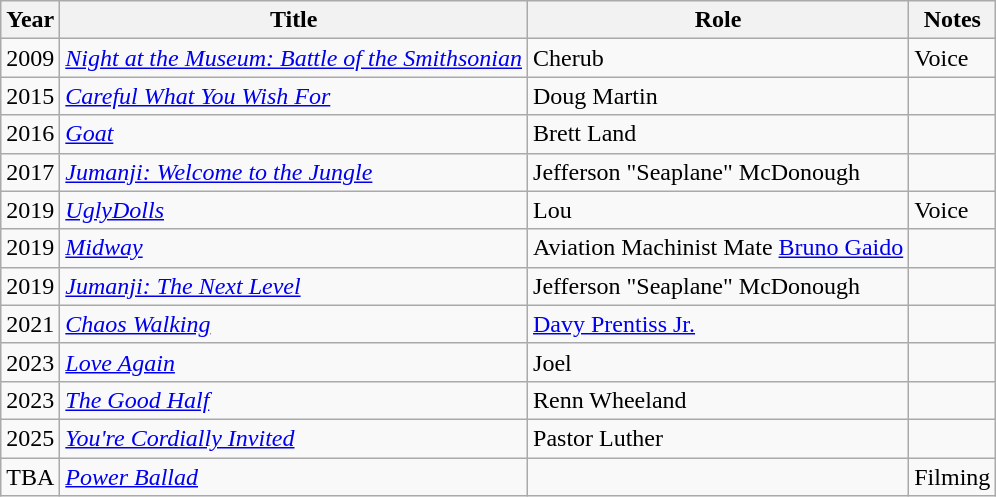<table class="wikitable">
<tr>
<th>Year</th>
<th>Title</th>
<th>Role</th>
<th>Notes</th>
</tr>
<tr>
<td>2009</td>
<td><em><a href='#'>Night at the Museum: Battle of the Smithsonian</a></em></td>
<td>Cherub</td>
<td>Voice</td>
</tr>
<tr>
<td>2015</td>
<td><em><a href='#'>Careful What You Wish For</a></em></td>
<td>Doug Martin</td>
<td></td>
</tr>
<tr>
<td>2016</td>
<td><em><a href='#'>Goat</a></em></td>
<td>Brett Land</td>
<td></td>
</tr>
<tr>
<td>2017</td>
<td><em><a href='#'>Jumanji: Welcome to the Jungle</a></em></td>
<td>Jefferson "Seaplane" McDonough</td>
<td></td>
</tr>
<tr>
<td>2019</td>
<td><em><a href='#'>UglyDolls</a></em></td>
<td>Lou</td>
<td>Voice</td>
</tr>
<tr>
<td>2019</td>
<td><em><a href='#'>Midway</a></em></td>
<td>Aviation Machinist Mate <a href='#'>Bruno Gaido</a></td>
<td></td>
</tr>
<tr>
<td>2019</td>
<td><em><a href='#'>Jumanji: The Next Level</a></em></td>
<td>Jefferson "Seaplane" McDonough</td>
<td></td>
</tr>
<tr>
<td>2021</td>
<td><em><a href='#'>Chaos Walking</a></em></td>
<td><a href='#'>Davy Prentiss Jr.</a></td>
<td></td>
</tr>
<tr>
<td>2023</td>
<td><em><a href='#'>Love Again</a></em></td>
<td>Joel</td>
<td></td>
</tr>
<tr>
<td>2023</td>
<td><em><a href='#'>The Good Half</a></em></td>
<td>Renn Wheeland</td>
<td></td>
</tr>
<tr>
<td>2025</td>
<td><em><a href='#'>You're Cordially Invited</a></em></td>
<td>Pastor Luther</td>
<td></td>
</tr>
<tr>
<td>TBA</td>
<td><em><a href='#'>Power Ballad</a></em></td>
<td></td>
<td>Filming</td>
</tr>
</table>
